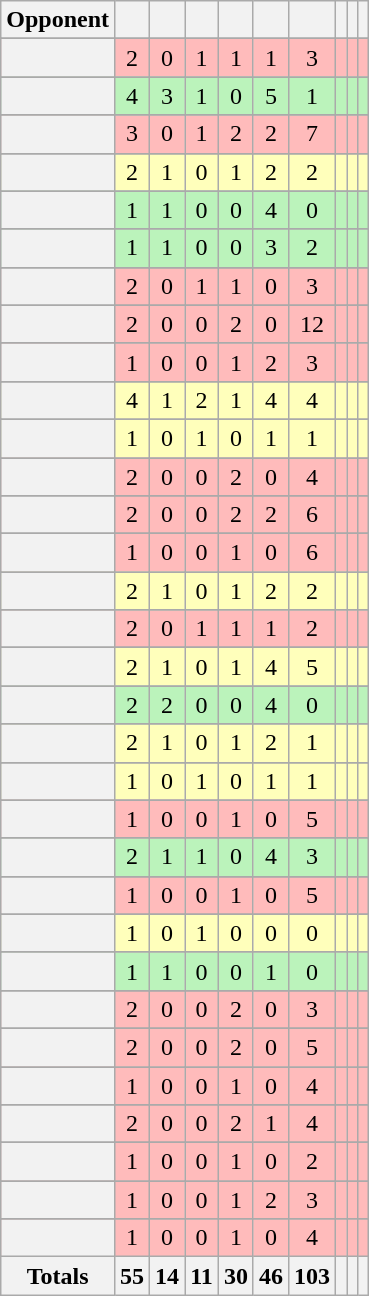<table class="wikitable plainrowheaders sortable" style="text-align:center">
<tr>
<th scope=col>Opponent</th>
<th scope=col></th>
<th scope=col></th>
<th scope=col></th>
<th scope=col></th>
<th scope=col></th>
<th scope=col></th>
<th scope=col></th>
<th scope=col></th>
<th scope=col></th>
</tr>
<tr>
</tr>
<tr style="background:#ffbbbb">
<th scope=row style="text-align:left;"></th>
<td>2</td>
<td>0</td>
<td>1</td>
<td>1</td>
<td>1</td>
<td>3</td>
<td></td>
<td></td>
<td></td>
</tr>
<tr>
</tr>
<tr style="background:#bbf3bb">
<th scope=row style="text-align:left;"></th>
<td>4</td>
<td>3</td>
<td>1</td>
<td>0</td>
<td>5</td>
<td>1</td>
<td></td>
<td></td>
<td></td>
</tr>
<tr>
</tr>
<tr style="background:#ffbbbb">
<th scope=row style="text-align:left;"></th>
<td>3</td>
<td>0</td>
<td>1</td>
<td>2</td>
<td>2</td>
<td>7</td>
<td></td>
<td></td>
<td></td>
</tr>
<tr>
</tr>
<tr style="background:#ffffbb">
<th scope=row style="text-align:left;"></th>
<td>2</td>
<td>1</td>
<td>0</td>
<td>1</td>
<td>2</td>
<td>2</td>
<td></td>
<td></td>
<td></td>
</tr>
<tr>
</tr>
<tr style="background:#bbf3bb">
<th scope=row style="text-align:left;"></th>
<td>1</td>
<td>1</td>
<td>0</td>
<td>0</td>
<td>4</td>
<td>0</td>
<td></td>
<td></td>
<td></td>
</tr>
<tr>
</tr>
<tr style="background:#bbf3bb">
<th scope=row style="text-align:left;"></th>
<td>1</td>
<td>1</td>
<td>0</td>
<td>0</td>
<td>3</td>
<td>2</td>
<td></td>
<td></td>
<td></td>
</tr>
<tr>
</tr>
<tr style="background:#ffbbbb">
<th scope=row style="text-align:left;"></th>
<td>2</td>
<td>0</td>
<td>1</td>
<td>1</td>
<td>0</td>
<td>3</td>
<td></td>
<td></td>
<td></td>
</tr>
<tr>
</tr>
<tr style="background:#ffbbbb">
<th scope=row style="text-align:left;"></th>
<td>2</td>
<td>0</td>
<td>0</td>
<td>2</td>
<td>0</td>
<td>12</td>
<td></td>
<td></td>
<td></td>
</tr>
<tr>
</tr>
<tr style="background:#ffbbbb">
<th scope=row style="text-align:left;"></th>
<td>1</td>
<td>0</td>
<td>0</td>
<td>1</td>
<td>2</td>
<td>3</td>
<td></td>
<td></td>
<td></td>
</tr>
<tr>
</tr>
<tr style="background:#ffffbb">
<th scope=row style="text-align:left;"></th>
<td>4</td>
<td>1</td>
<td>2</td>
<td>1</td>
<td>4</td>
<td>4</td>
<td></td>
<td></td>
<td></td>
</tr>
<tr>
</tr>
<tr style="background:#ffffbb">
<th scope=row style="text-align:left;"></th>
<td>1</td>
<td>0</td>
<td>1</td>
<td>0</td>
<td>1</td>
<td>1</td>
<td></td>
<td></td>
<td></td>
</tr>
<tr>
</tr>
<tr style="background:#ffbbbb">
<th scope=row style="text-align:left;"></th>
<td>2</td>
<td>0</td>
<td>0</td>
<td>2</td>
<td>0</td>
<td>4</td>
<td></td>
<td></td>
<td></td>
</tr>
<tr>
</tr>
<tr style="background:#ffbbbb">
<th scope=row style="text-align:left;"></th>
<td>2</td>
<td>0</td>
<td>0</td>
<td>2</td>
<td>2</td>
<td>6</td>
<td></td>
<td></td>
<td></td>
</tr>
<tr>
</tr>
<tr style="background:#ffbbbb">
<th scope=row style="text-align:left;"></th>
<td>1</td>
<td>0</td>
<td>0</td>
<td>1</td>
<td>0</td>
<td>6</td>
<td></td>
<td></td>
<td></td>
</tr>
<tr>
</tr>
<tr style="background:#ffffbb">
<th scope=row style="text-align:left;"></th>
<td>2</td>
<td>1</td>
<td>0</td>
<td>1</td>
<td>2</td>
<td>2</td>
<td></td>
<td></td>
<td></td>
</tr>
<tr>
</tr>
<tr style="background:#ffbbbb">
<th scope=row style="text-align:left;"></th>
<td>2</td>
<td>0</td>
<td>1</td>
<td>1</td>
<td>1</td>
<td>2</td>
<td></td>
<td></td>
<td></td>
</tr>
<tr>
</tr>
<tr style="background:#ffffbb">
<th scope=row style="text-align:left;"></th>
<td>2</td>
<td>1</td>
<td>0</td>
<td>1</td>
<td>4</td>
<td>5</td>
<td></td>
<td></td>
<td></td>
</tr>
<tr>
</tr>
<tr style="background:#bbf3bb">
<th scope=row style="text-align:left;"></th>
<td>2</td>
<td>2</td>
<td>0</td>
<td>0</td>
<td>4</td>
<td>0</td>
<td></td>
<td></td>
<td></td>
</tr>
<tr>
</tr>
<tr style="background:#ffffbb">
<th scope=row style="text-align:left;"></th>
<td>2</td>
<td>1</td>
<td>0</td>
<td>1</td>
<td>2</td>
<td>1</td>
<td></td>
<td></td>
<td></td>
</tr>
<tr>
</tr>
<tr style="background:#ffffbb">
<th scope=row style="text-align:left;"></th>
<td>1</td>
<td>0</td>
<td>1</td>
<td>0</td>
<td>1</td>
<td>1</td>
<td></td>
<td></td>
<td></td>
</tr>
<tr>
</tr>
<tr style="background:#ffbbbb">
<th scope=row style="text-align:left;"></th>
<td>1</td>
<td>0</td>
<td>0</td>
<td>1</td>
<td>0</td>
<td>5</td>
<td></td>
<td></td>
<td></td>
</tr>
<tr>
</tr>
<tr style="background:#bbf3bb">
<th scope=row style="text-align:left;"></th>
<td>2</td>
<td>1</td>
<td>1</td>
<td>0</td>
<td>4</td>
<td>3</td>
<td></td>
<td></td>
<td></td>
</tr>
<tr>
</tr>
<tr style="background:#ffbbbb">
<th scope=row style="text-align:left;"></th>
<td>1</td>
<td>0</td>
<td>0</td>
<td>1</td>
<td>0</td>
<td>5</td>
<td></td>
<td></td>
<td></td>
</tr>
<tr>
</tr>
<tr style="background:#ffffbb">
<th scope=row style="text-align:left;"></th>
<td>1</td>
<td>0</td>
<td>1</td>
<td>0</td>
<td>0</td>
<td>0</td>
<td></td>
<td></td>
<td></td>
</tr>
<tr>
</tr>
<tr style="background:#bbf3bb">
<th scope=row style="text-align:left;"></th>
<td>1</td>
<td>1</td>
<td>0</td>
<td>0</td>
<td>1</td>
<td>0</td>
<td></td>
<td></td>
<td></td>
</tr>
<tr>
</tr>
<tr style="background:#ffbbbb">
<th scope=row style="text-align:left;"></th>
<td>2</td>
<td>0</td>
<td>0</td>
<td>2</td>
<td>0</td>
<td>3</td>
<td></td>
<td></td>
<td></td>
</tr>
<tr>
</tr>
<tr style="background:#ffbbbb">
<th scope=row style="text-align:left;"></th>
<td>2</td>
<td>0</td>
<td>0</td>
<td>2</td>
<td>0</td>
<td>5</td>
<td></td>
<td></td>
<td></td>
</tr>
<tr>
</tr>
<tr style="background:#ffbbbb">
<th scope=row style="text-align:left;"></th>
<td>1</td>
<td>0</td>
<td>0</td>
<td>1</td>
<td>0</td>
<td>4</td>
<td></td>
<td></td>
<td></td>
</tr>
<tr>
</tr>
<tr style="background:#ffbbbb">
<th scope=row style="text-align:left;"></th>
<td>2</td>
<td>0</td>
<td>0</td>
<td>2</td>
<td>1</td>
<td>4</td>
<td></td>
<td></td>
<td></td>
</tr>
<tr>
</tr>
<tr style="background:#ffbbbb">
<th scope=row style="text-align:left;"></th>
<td>1</td>
<td>0</td>
<td>0</td>
<td>1</td>
<td>0</td>
<td>2</td>
<td></td>
<td></td>
<td></td>
</tr>
<tr>
</tr>
<tr style="background:#ffbbbb">
<th scope=row style="text-align:left;"></th>
<td>1</td>
<td>0</td>
<td>0</td>
<td>1</td>
<td>2</td>
<td>3</td>
<td></td>
<td></td>
<td></td>
</tr>
<tr>
</tr>
<tr style="background:#ffbbbb">
<th scope=row style="text-align:left;"></th>
<td>1</td>
<td>0</td>
<td>0</td>
<td>1</td>
<td>0</td>
<td>4</td>
<td></td>
<td></td>
<td></td>
</tr>
<tr class="sortbottom">
<th>Totals</th>
<th>55</th>
<th>14</th>
<th>11</th>
<th>30</th>
<th>46</th>
<th>103</th>
<th></th>
<th></th>
<th></th>
</tr>
</table>
